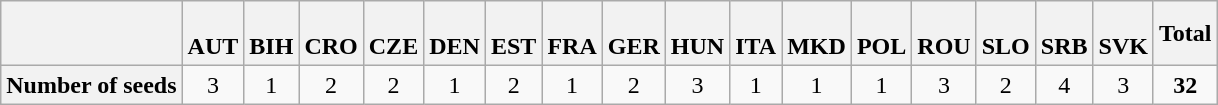<table class="wikitable">
<tr>
<th></th>
<th> <br>AUT</th>
<th> <br>BIH</th>
<th> <br>CRO</th>
<th> <br>CZE</th>
<th> <br>DEN</th>
<th> <br>EST</th>
<th> <br>FRA</th>
<th> <br>GER</th>
<th> <br>HUN</th>
<th> <br>ITA</th>
<th> <br>MKD</th>
<th> <br>POL</th>
<th> <br>ROU</th>
<th> <br>SLO</th>
<th> <br>SRB</th>
<th> <br>SVK</th>
<th>Total</th>
</tr>
<tr align="center">
<th>Number of seeds</th>
<td>3</td>
<td>1</td>
<td>2</td>
<td>2</td>
<td>1</td>
<td>2</td>
<td>1</td>
<td>2</td>
<td>3</td>
<td>1</td>
<td>1</td>
<td>1</td>
<td>3</td>
<td>2</td>
<td>4</td>
<td>3</td>
<td><strong>32</strong></td>
</tr>
</table>
